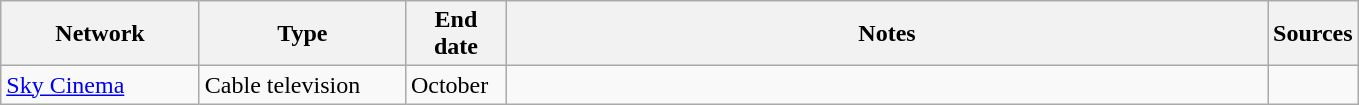<table class="wikitable">
<tr>
<th style="text-align:center; width:125px">Network</th>
<th style="text-align:center; width:130px">Type</th>
<th style="text-align:center; width:60px">End date</th>
<th style="text-align:center; width:500px">Notes</th>
<th style="text-align:center; width:30px">Sources</th>
</tr>
<tr>
<td><a href='#'>Sky Cinema</a></td>
<td>Cable television</td>
<td>October</td>
<td></td>
<td></td>
</tr>
</table>
